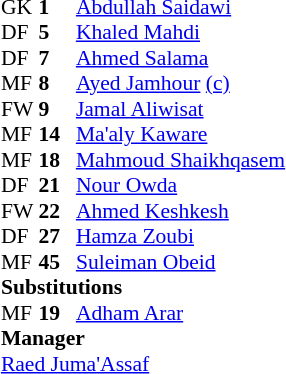<table style="font-size:90%" cellspacing="0" cellpadding="0" align=center>
<tr>
<th width=25></th>
<th width=25></th>
</tr>
<tr>
<td>GK</td>
<td><strong>1</strong></td>
<td> <a href='#'>Abdullah Saidawi</a></td>
</tr>
<tr>
<td>DF</td>
<td><strong>5</strong></td>
<td> <a href='#'>Khaled Mahdi</a></td>
</tr>
<tr>
<td>DF</td>
<td><strong>7</strong></td>
<td> <a href='#'>Ahmed Salama</a></td>
</tr>
<tr>
<td>MF</td>
<td><strong>8</strong></td>
<td> <a href='#'>Ayed Jamhour</a> <a href='#'>(c)</a></td>
<td></td>
</tr>
<tr>
<td>FW</td>
<td><strong>9</strong></td>
<td> <a href='#'>Jamal Aliwisat</a></td>
</tr>
<tr>
<td>MF</td>
<td><strong>14</strong></td>
<td> <a href='#'>Ma'aly Kaware</a></td>
<td></td>
</tr>
<tr>
<td>MF</td>
<td><strong>18</strong></td>
<td> <a href='#'>Mahmoud Shaikhqasem</a></td>
</tr>
<tr>
<td>DF</td>
<td><strong>21</strong></td>
<td> <a href='#'>Nour Owda</a></td>
</tr>
<tr>
<td>FW</td>
<td><strong>22</strong></td>
<td> <a href='#'>Ahmed Keshkesh</a></td>
</tr>
<tr>
<td>DF</td>
<td><strong>27</strong></td>
<td> <a href='#'>Hamza Zoubi</a></td>
</tr>
<tr>
<td>MF</td>
<td><strong>45</strong></td>
<td> <a href='#'>Suleiman Obeid</a></td>
<td></td>
<td></td>
</tr>
<tr>
<td colspan=3><strong>Substitutions</strong></td>
</tr>
<tr>
<td>MF</td>
<td><strong>19</strong></td>
<td> <a href='#'>Adham Arar</a></td>
<td></td>
<td></td>
</tr>
<tr>
<td colspan=3><strong>Manager</strong></td>
</tr>
<tr>
<td colspan=4> <a href='#'>Raed Juma'Assaf</a></td>
</tr>
</table>
